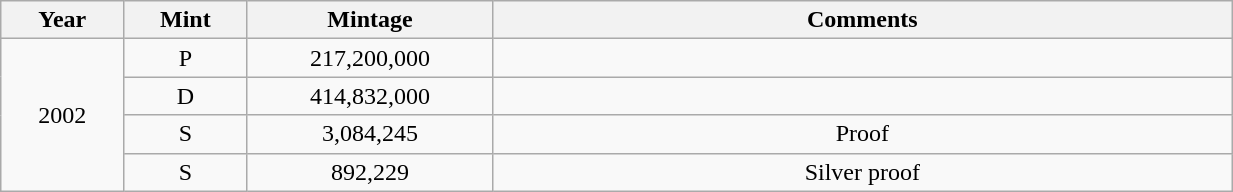<table class="wikitable sortable" style="min-width:65%; text-align:center;">
<tr>
<th width="10%">Year</th>
<th width="10%">Mint</th>
<th width="20%">Mintage</th>
<th width="60%">Comments</th>
</tr>
<tr>
<td rowspan="4">2002</td>
<td>P</td>
<td>217,200,000</td>
<td></td>
</tr>
<tr>
<td>D</td>
<td>414,832,000</td>
<td></td>
</tr>
<tr>
<td>S</td>
<td>3,084,245</td>
<td>Proof</td>
</tr>
<tr>
<td>S</td>
<td>892,229</td>
<td>Silver proof</td>
</tr>
</table>
